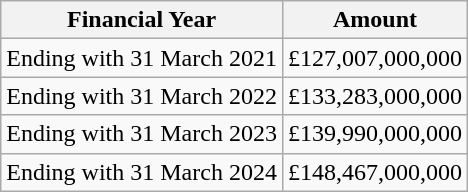<table class="wikitable">
<tr>
<th>Financial Year</th>
<th>Amount</th>
</tr>
<tr>
<td>Ending with 31 March 2021</td>
<td>£127,007,000,000</td>
</tr>
<tr>
<td>Ending with 31 March 2022</td>
<td>£133,283,000,000</td>
</tr>
<tr>
<td>Ending with 31 March 2023</td>
<td>£139,990,000,000</td>
</tr>
<tr>
<td>Ending with 31 March 2024</td>
<td>£148,467,000,000</td>
</tr>
</table>
